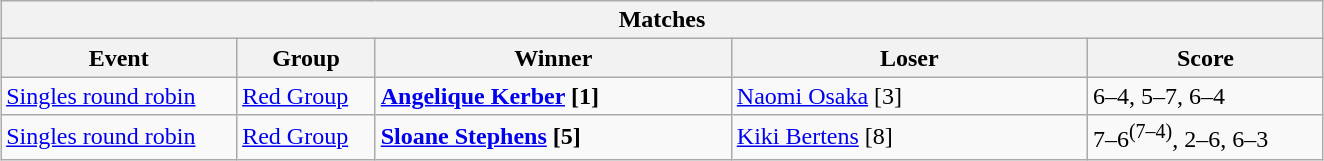<table class="wikitable collapsible uncollapsed" style="margin:1em auto;">
<tr>
<th colspan=6>Matches</th>
</tr>
<tr>
<th style="width:150px;">Event</th>
<th style="width:85px;">Group</th>
<th style="width:230px;">Winner</th>
<th style="width:230px;">Loser</th>
<th style="width:150px;">Score</th>
</tr>
<tr align=left>
<td><a href='#'>Singles round robin</a></td>
<td><a href='#'>Red Group</a></td>
<td><strong> <a href='#'>Angelique Kerber</a> [1]</strong></td>
<td> <a href='#'>Naomi Osaka</a> [3]</td>
<td>6–4, 5–7, 6–4</td>
</tr>
<tr align=left>
<td><a href='#'>Singles round robin</a></td>
<td><a href='#'>Red Group</a></td>
<td><strong> <a href='#'>Sloane Stephens</a> [5]</strong></td>
<td> <a href='#'>Kiki Bertens</a> [8]</td>
<td>7–6<sup>(7–4)</sup>, 2–6, 6–3</td>
</tr>
</table>
